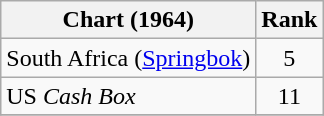<table class="wikitable">
<tr>
<th>Chart (1964)</th>
<th style="text-align:center;">Rank</th>
</tr>
<tr>
<td>South Africa (<a href='#'>Springbok</a>)</td>
<td align="center">5</td>
</tr>
<tr>
<td>US <em>Cash Box</em> </td>
<td style="text-align:center;">11</td>
</tr>
<tr>
</tr>
</table>
